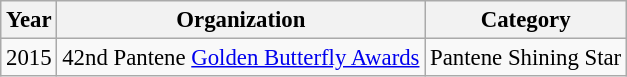<table class="wikitable" style="font-size: 95%;">
<tr>
<th>Year</th>
<th>Organization</th>
<th>Category</th>
</tr>
<tr>
<td>2015</td>
<td>42nd Pantene <a href='#'>Golden Butterfly Awards</a></td>
<td>Pantene Shining Star</td>
</tr>
</table>
